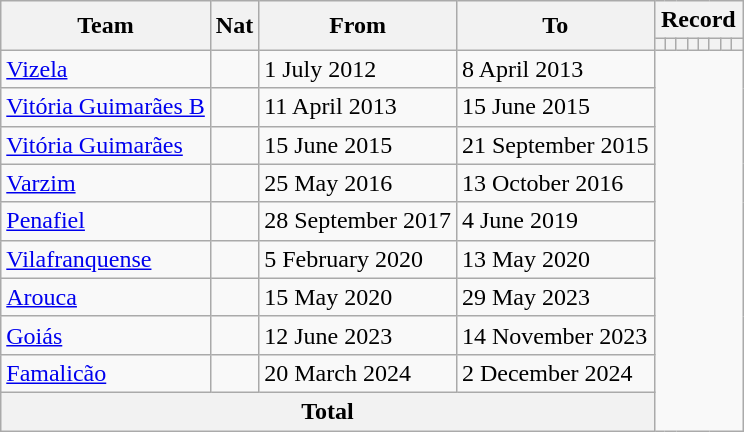<table class="wikitable" style="text-align: center">
<tr>
<th rowspan="2">Team</th>
<th rowspan="2">Nat</th>
<th rowspan="2">From</th>
<th rowspan="2">To</th>
<th colspan="8">Record</th>
</tr>
<tr>
<th></th>
<th></th>
<th></th>
<th></th>
<th></th>
<th></th>
<th></th>
<th></th>
</tr>
<tr>
<td align=left><a href='#'>Vizela</a></td>
<td></td>
<td align=left>1 July 2012</td>
<td align=left>8 April 2013<br></td>
</tr>
<tr>
<td align=left><a href='#'>Vitória Guimarães B</a></td>
<td></td>
<td align=left>11 April 2013</td>
<td align=left>15 June 2015<br></td>
</tr>
<tr>
<td align=left><a href='#'>Vitória Guimarães</a></td>
<td></td>
<td align=left>15 June 2015</td>
<td align=left>21 September 2015<br></td>
</tr>
<tr>
<td align=left><a href='#'>Varzim</a></td>
<td></td>
<td align=left>25 May 2016</td>
<td align=left>13 October 2016<br></td>
</tr>
<tr>
<td align=left><a href='#'>Penafiel</a></td>
<td></td>
<td align=left>28 September 2017</td>
<td align=left>4 June 2019<br></td>
</tr>
<tr>
<td align=left><a href='#'>Vilafranquense</a></td>
<td></td>
<td align=left>5 February 2020</td>
<td align=left>13 May 2020<br></td>
</tr>
<tr>
<td align=left><a href='#'>Arouca</a></td>
<td></td>
<td align=left>15 May 2020</td>
<td align=left>29 May 2023<br></td>
</tr>
<tr>
<td align=left><a href='#'>Goiás</a></td>
<td></td>
<td align=left>12 June 2023</td>
<td align=left>14 November 2023<br></td>
</tr>
<tr>
<td align=left><a href='#'>Famalicão</a></td>
<td></td>
<td align=left>20 March 2024</td>
<td align=left>2 December 2024<br></td>
</tr>
<tr>
<th colspan="4">Total<br></th>
</tr>
</table>
